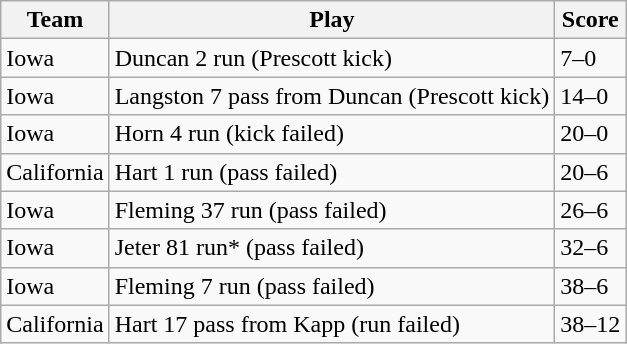<table class="wikitable">
<tr>
<th>Team</th>
<th>Play</th>
<th>Score</th>
</tr>
<tr>
<td>Iowa</td>
<td>Duncan 2 run (Prescott kick)</td>
<td>7–0</td>
</tr>
<tr>
<td>Iowa</td>
<td>Langston 7 pass from Duncan (Prescott kick)</td>
<td>14–0</td>
</tr>
<tr>
<td>Iowa</td>
<td>Horn 4 run (kick failed)</td>
<td>20–0</td>
</tr>
<tr>
<td>California</td>
<td>Hart 1 run (pass failed)</td>
<td>20–6</td>
</tr>
<tr>
<td>Iowa</td>
<td>Fleming 37 run (pass failed)</td>
<td>26–6</td>
</tr>
<tr>
<td>Iowa</td>
<td>Jeter 81 run* (pass failed)</td>
<td>32–6</td>
</tr>
<tr>
<td>Iowa</td>
<td>Fleming 7 run (pass failed)</td>
<td>38–6</td>
</tr>
<tr>
<td>California</td>
<td>Hart 17 pass from Kapp (run failed)</td>
<td>38–12</td>
</tr>
</table>
